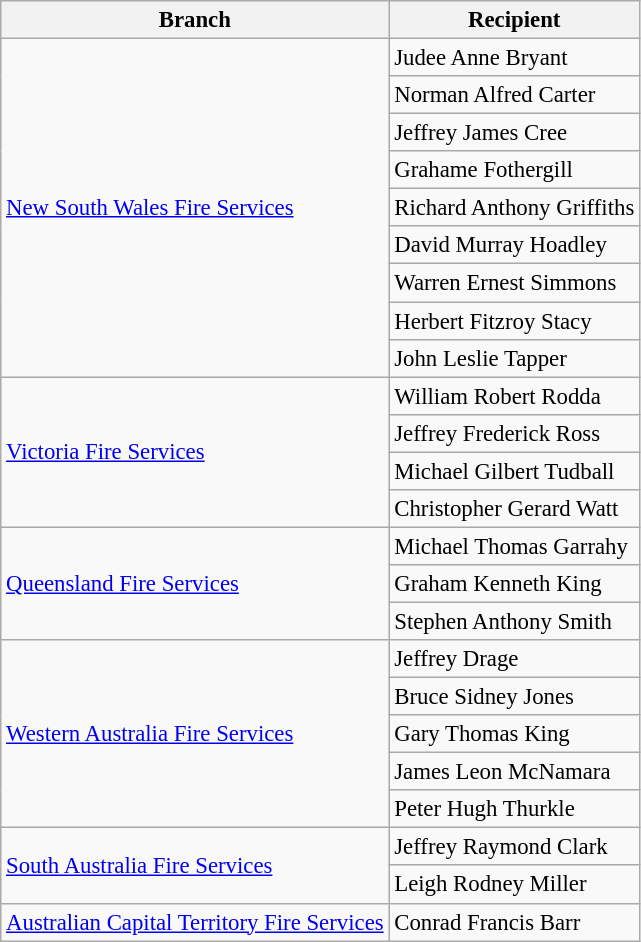<table class="wikitable" style="font-size:95%;">
<tr>
<th>Branch</th>
<th>Recipient</th>
</tr>
<tr>
<td rowspan="9"><a href='#'>New South Wales Fire Services</a></td>
<td>Judee Anne Bryant</td>
</tr>
<tr>
<td>Norman Alfred Carter</td>
</tr>
<tr>
<td>Jeffrey James Cree</td>
</tr>
<tr>
<td>Grahame Fothergill</td>
</tr>
<tr>
<td>Richard Anthony Griffiths</td>
</tr>
<tr>
<td>David Murray Hoadley</td>
</tr>
<tr>
<td>Warren Ernest Simmons</td>
</tr>
<tr>
<td>Herbert Fitzroy Stacy</td>
</tr>
<tr>
<td>John Leslie Tapper</td>
</tr>
<tr>
<td rowspan="4"><a href='#'>Victoria Fire Services</a></td>
<td>William Robert Rodda</td>
</tr>
<tr>
<td>Jeffrey Frederick Ross</td>
</tr>
<tr>
<td>Michael Gilbert Tudball</td>
</tr>
<tr>
<td>Christopher Gerard Watt</td>
</tr>
<tr>
<td rowspan="3"><a href='#'>Queensland Fire Services</a></td>
<td>Michael Thomas Garrahy</td>
</tr>
<tr>
<td>Graham Kenneth King</td>
</tr>
<tr>
<td>Stephen Anthony Smith</td>
</tr>
<tr>
<td rowspan="5"><a href='#'>Western Australia Fire Services</a></td>
<td>Jeffrey Drage</td>
</tr>
<tr>
<td>Bruce Sidney Jones</td>
</tr>
<tr>
<td>Gary Thomas King</td>
</tr>
<tr>
<td>James Leon McNamara</td>
</tr>
<tr>
<td>Peter Hugh Thurkle</td>
</tr>
<tr>
<td rowspan="2"><a href='#'>South Australia Fire Services</a></td>
<td>Jeffrey Raymond Clark</td>
</tr>
<tr>
<td>Leigh Rodney Miller</td>
</tr>
<tr>
<td><a href='#'>Australian Capital Territory Fire Services</a></td>
<td>Conrad Francis Barr</td>
</tr>
</table>
